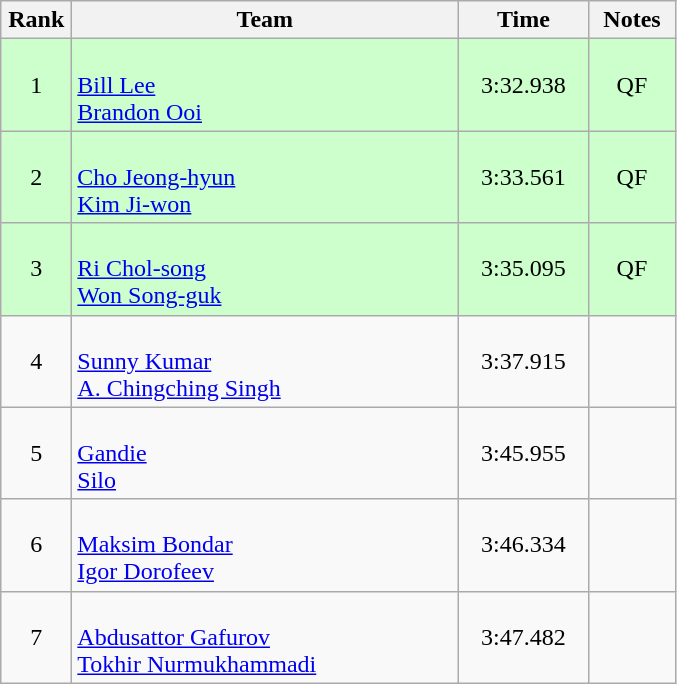<table class=wikitable style="text-align:center">
<tr>
<th width=40>Rank</th>
<th width=250>Team</th>
<th width=80>Time</th>
<th width=50>Notes</th>
</tr>
<tr bgcolor="ccffcc">
<td>1</td>
<td align=left><br><a href='#'>Bill Lee</a><br><a href='#'>Brandon Ooi</a></td>
<td>3:32.938</td>
<td>QF</td>
</tr>
<tr bgcolor="ccffcc">
<td>2</td>
<td align=left><br><a href='#'>Cho Jeong-hyun</a><br><a href='#'>Kim Ji-won</a></td>
<td>3:33.561</td>
<td>QF</td>
</tr>
<tr bgcolor="ccffcc">
<td>3</td>
<td align=left><br><a href='#'>Ri Chol-song</a><br><a href='#'>Won Song-guk</a></td>
<td>3:35.095</td>
<td>QF</td>
</tr>
<tr>
<td>4</td>
<td align=left><br><a href='#'>Sunny Kumar</a><br><a href='#'>A. Chingching Singh</a></td>
<td>3:37.915</td>
<td></td>
</tr>
<tr>
<td>5</td>
<td align=left><br><a href='#'>Gandie</a><br><a href='#'>Silo</a></td>
<td>3:45.955</td>
<td></td>
</tr>
<tr>
<td>6</td>
<td align=left><br><a href='#'>Maksim Bondar</a><br><a href='#'>Igor Dorofeev</a></td>
<td>3:46.334</td>
<td></td>
</tr>
<tr>
<td>7</td>
<td align=left><br><a href='#'>Abdusattor Gafurov</a><br><a href='#'>Tokhir Nurmukhammadi</a></td>
<td>3:47.482</td>
<td></td>
</tr>
</table>
